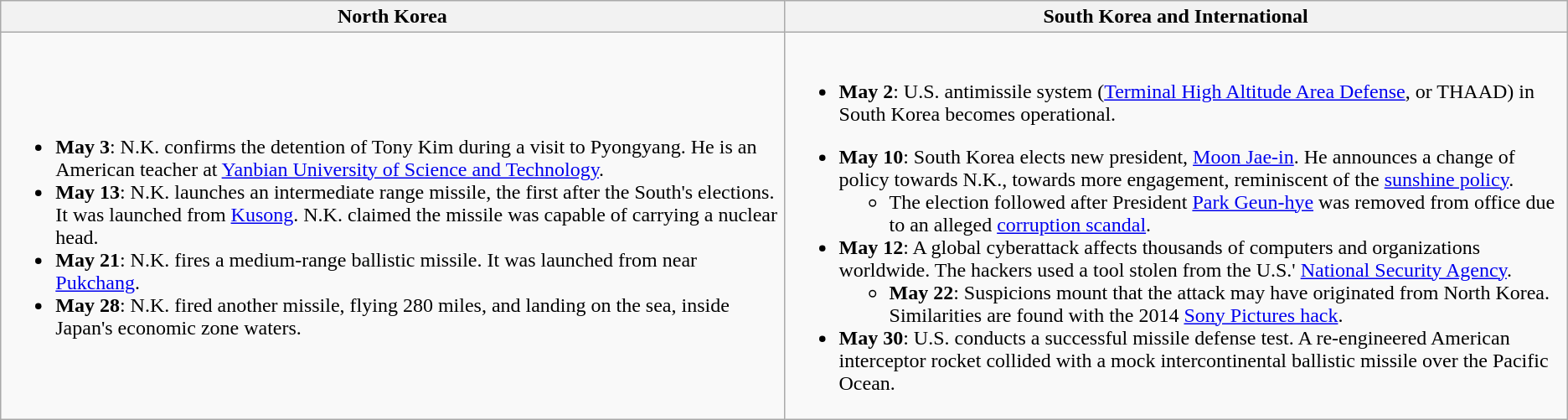<table class="wikitable" | class="wikitable" style="text-align: left">
<tr>
<th style="width: 50%;">North Korea</th>
<th style="width: 50%;">South Korea and International</th>
</tr>
<tr>
<td><br><ul><li><strong>May 3</strong>: N.K. confirms the detention of Tony Kim during a visit to Pyongyang. He is an American teacher at <a href='#'>Yanbian University of Science and Technology</a>.</li><li><strong>May 13</strong>: N.K. launches an intermediate range missile, the first after the South's elections. It was launched from <a href='#'>Kusong</a>. N.K. claimed the missile was capable of carrying a nuclear head.</li><li><strong>May 21</strong>: N.K. fires a medium-range ballistic missile. It was launched from near <a href='#'>Pukchang</a>.</li><li><strong>May 28</strong>: N.K. fired another missile, flying 280 miles, and landing on the sea, inside Japan's economic zone waters.</li></ul></td>
<td><br><ul><li><strong>May 2</strong>: U.S. antimissile system (<a href='#'>Terminal High Altitude Area Defense</a>, or THAAD) in South Korea becomes operational.</li></ul><ul><li><strong>May 10</strong>: South Korea elects new president, <a href='#'>Moon Jae-in</a>. He announces a change of policy towards N.K., towards more engagement, reminiscent of the <a href='#'>sunshine policy</a>.<ul><li>The election followed after President <a href='#'>Park Geun-hye</a> was removed from office due to an alleged <a href='#'>corruption scandal</a>.</li></ul></li><li><strong>May 12</strong>: A global cyberattack affects thousands of computers and organizations worldwide. The hackers used a tool stolen from the U.S.' <a href='#'>National Security Agency</a>.<ul><li><strong>May 22</strong>: Suspicions mount that the attack may have originated from North Korea. Similarities are found with the 2014 <a href='#'>Sony Pictures hack</a>.</li></ul></li><li><strong>May 30</strong>: U.S. conducts a successful missile defense test. A re-engineered American interceptor rocket collided with a mock intercontinental ballistic missile over the Pacific Ocean.</li></ul></td>
</tr>
</table>
